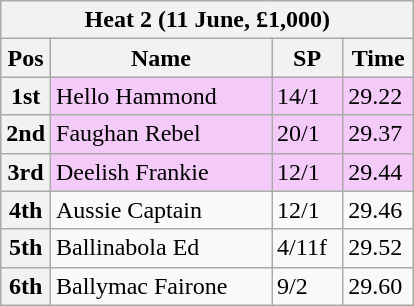<table class="wikitable">
<tr>
<th colspan="6">Heat 2 (11 June, £1,000)</th>
</tr>
<tr>
<th width=20>Pos</th>
<th width=140>Name</th>
<th width=40>SP</th>
<th width=40>Time</th>
</tr>
<tr style="background: #f4caf9;">
<th>1st</th>
<td>Hello Hammond</td>
<td>14/1</td>
<td>29.22</td>
</tr>
<tr style="background: #f4caf9;">
<th>2nd</th>
<td>Faughan Rebel</td>
<td>20/1</td>
<td>29.37</td>
</tr>
<tr style="background: #f4caf9;">
<th>3rd</th>
<td>Deelish Frankie</td>
<td>12/1</td>
<td>29.44</td>
</tr>
<tr>
<th>4th</th>
<td>Aussie Captain</td>
<td>12/1</td>
<td>29.46</td>
</tr>
<tr>
<th>5th</th>
<td>Ballinabola Ed</td>
<td>4/11f</td>
<td>29.52</td>
</tr>
<tr>
<th>6th</th>
<td>Ballymac Fairone</td>
<td>9/2</td>
<td>29.60</td>
</tr>
</table>
